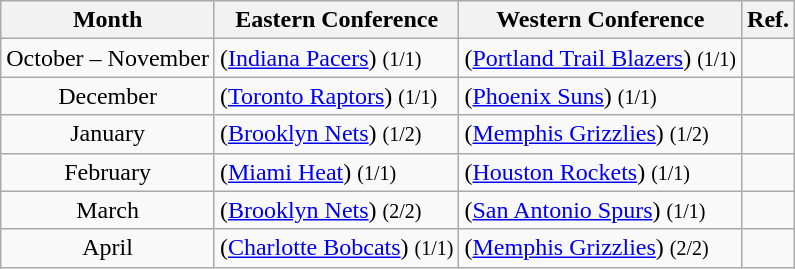<table class="wikitable sortable" border="1">
<tr>
<th>Month</th>
<th>Eastern Conference</th>
<th>Western Conference</th>
<th class=unsortable>Ref.</th>
</tr>
<tr>
<td align=center>October – November</td>
<td> (<a href='#'>Indiana Pacers</a>) <small>(1/1)</small></td>
<td> (<a href='#'>Portland Trail Blazers</a>) <small>(1/1)</small></td>
<td align=center></td>
</tr>
<tr>
<td align=center>December</td>
<td> (<a href='#'>Toronto Raptors</a>) <small>(1/1)</small></td>
<td> (<a href='#'>Phoenix Suns</a>) <small>(1/1)</small></td>
<td align=center></td>
</tr>
<tr>
<td align=center>January</td>
<td> (<a href='#'>Brooklyn Nets</a>) <small>(1/2)</small></td>
<td> (<a href='#'>Memphis Grizzlies</a>) <small>(1/2)</small></td>
<td align=center></td>
</tr>
<tr>
<td align=center>February</td>
<td> (<a href='#'>Miami Heat</a>) <small>(1/1)</small></td>
<td> (<a href='#'>Houston Rockets</a>) <small>(1/1)</small></td>
<td align=center></td>
</tr>
<tr>
<td align=center>March</td>
<td> (<a href='#'>Brooklyn Nets</a>) <small>(2/2)</small></td>
<td> (<a href='#'>San Antonio Spurs</a>) <small>(1/1)</small></td>
<td align=center></td>
</tr>
<tr>
<td align=center>April</td>
<td> (<a href='#'>Charlotte Bobcats</a>) <small>(1/1)</small></td>
<td> (<a href='#'>Memphis Grizzlies</a>) <small>(2/2)</small></td>
<td align=center></td>
</tr>
</table>
